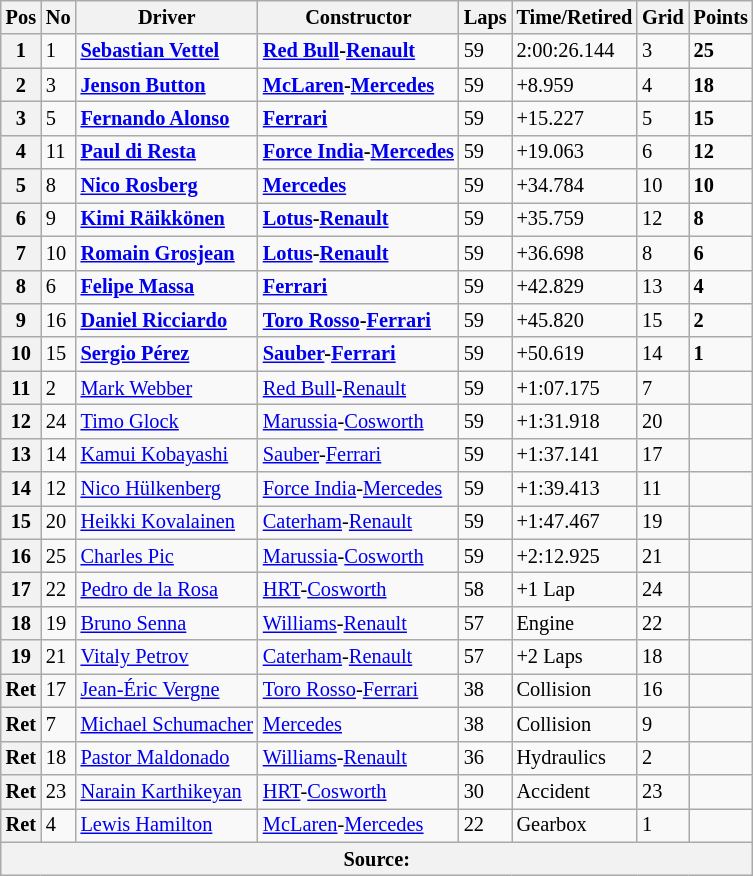<table class="wikitable" style="font-size: 85%">
<tr>
<th>Pos</th>
<th>No</th>
<th>Driver</th>
<th>Constructor</th>
<th>Laps</th>
<th>Time/Retired</th>
<th>Grid</th>
<th>Points</th>
</tr>
<tr>
<th>1</th>
<td>1</td>
<td><strong> <a href='#'>Sebastian Vettel</a></strong></td>
<td><strong><a href='#'>Red Bull</a>-<a href='#'>Renault</a></strong></td>
<td>59</td>
<td>2:00:26.144</td>
<td>3</td>
<td><strong>25</strong></td>
</tr>
<tr>
<th>2</th>
<td>3</td>
<td><strong> <a href='#'>Jenson Button</a></strong></td>
<td><strong><a href='#'>McLaren</a>-<a href='#'>Mercedes</a></strong></td>
<td>59</td>
<td>+8.959</td>
<td>4</td>
<td><strong>18</strong></td>
</tr>
<tr>
<th>3</th>
<td>5</td>
<td><strong> <a href='#'>Fernando Alonso</a></strong></td>
<td><strong><a href='#'>Ferrari</a></strong></td>
<td>59</td>
<td>+15.227</td>
<td>5</td>
<td><strong>15</strong></td>
</tr>
<tr>
<th>4</th>
<td>11</td>
<td><strong> <a href='#'>Paul di Resta</a></strong></td>
<td><strong><a href='#'>Force India</a>-<a href='#'>Mercedes</a></strong></td>
<td>59</td>
<td>+19.063</td>
<td>6</td>
<td><strong>12</strong></td>
</tr>
<tr>
<th>5</th>
<td>8</td>
<td><strong> <a href='#'>Nico Rosberg</a></strong></td>
<td><strong><a href='#'>Mercedes</a></strong></td>
<td>59</td>
<td>+34.784</td>
<td>10</td>
<td><strong>10</strong></td>
</tr>
<tr>
<th>6</th>
<td>9</td>
<td><strong> <a href='#'>Kimi Räikkönen</a></strong></td>
<td><strong><a href='#'>Lotus</a>-<a href='#'>Renault</a></strong></td>
<td>59</td>
<td>+35.759</td>
<td>12</td>
<td><strong>8</strong></td>
</tr>
<tr>
<th>7</th>
<td>10</td>
<td><strong> <a href='#'>Romain Grosjean</a></strong></td>
<td><strong><a href='#'>Lotus</a>-<a href='#'>Renault</a></strong></td>
<td>59</td>
<td>+36.698</td>
<td>8</td>
<td><strong>6</strong></td>
</tr>
<tr>
<th>8</th>
<td>6</td>
<td><strong> <a href='#'>Felipe Massa</a></strong></td>
<td><strong><a href='#'>Ferrari</a></strong></td>
<td>59</td>
<td>+42.829</td>
<td>13</td>
<td><strong>4</strong></td>
</tr>
<tr>
<th>9</th>
<td>16</td>
<td><strong> <a href='#'>Daniel Ricciardo</a></strong></td>
<td><strong><a href='#'>Toro Rosso</a>-<a href='#'>Ferrari</a></strong></td>
<td>59</td>
<td>+45.820</td>
<td>15</td>
<td><strong>2</strong></td>
</tr>
<tr>
<th>10</th>
<td>15</td>
<td><strong> <a href='#'>Sergio Pérez</a></strong></td>
<td><strong><a href='#'>Sauber</a>-<a href='#'>Ferrari</a></strong></td>
<td>59</td>
<td>+50.619</td>
<td>14</td>
<td><strong>1</strong></td>
</tr>
<tr>
<th>11</th>
<td>2</td>
<td> <a href='#'>Mark Webber</a></td>
<td><a href='#'>Red Bull</a>-<a href='#'>Renault</a></td>
<td>59</td>
<td>+1:07.175</td>
<td>7</td>
<td></td>
</tr>
<tr>
<th>12</th>
<td>24</td>
<td> <a href='#'>Timo Glock</a></td>
<td><a href='#'>Marussia</a>-<a href='#'>Cosworth</a></td>
<td>59</td>
<td>+1:31.918</td>
<td>20</td>
<td></td>
</tr>
<tr>
<th>13</th>
<td>14</td>
<td> <a href='#'>Kamui Kobayashi</a></td>
<td><a href='#'>Sauber</a>-<a href='#'>Ferrari</a></td>
<td>59</td>
<td>+1:37.141</td>
<td>17</td>
<td></td>
</tr>
<tr>
<th>14</th>
<td>12</td>
<td> <a href='#'>Nico Hülkenberg</a></td>
<td><a href='#'>Force India</a>-<a href='#'>Mercedes</a></td>
<td>59</td>
<td>+1:39.413</td>
<td>11</td>
<td></td>
</tr>
<tr>
<th>15</th>
<td>20</td>
<td> <a href='#'>Heikki Kovalainen</a></td>
<td><a href='#'>Caterham</a>-<a href='#'>Renault</a></td>
<td>59</td>
<td>+1:47.467</td>
<td>19</td>
<td></td>
</tr>
<tr>
<th>16</th>
<td>25</td>
<td> <a href='#'>Charles Pic</a></td>
<td><a href='#'>Marussia</a>-<a href='#'>Cosworth</a></td>
<td>59</td>
<td>+2:12.925</td>
<td>21</td>
<td></td>
</tr>
<tr>
<th>17</th>
<td>22</td>
<td> <a href='#'>Pedro de la Rosa</a></td>
<td><a href='#'>HRT</a>-<a href='#'>Cosworth</a></td>
<td>58</td>
<td>+1 Lap</td>
<td>24</td>
<td></td>
</tr>
<tr>
<th>18</th>
<td>19</td>
<td> <a href='#'>Bruno Senna</a></td>
<td><a href='#'>Williams</a>-<a href='#'>Renault</a></td>
<td>57</td>
<td>Engine</td>
<td>22</td>
<td></td>
</tr>
<tr>
<th>19</th>
<td>21</td>
<td> <a href='#'>Vitaly Petrov</a></td>
<td><a href='#'>Caterham</a>-<a href='#'>Renault</a></td>
<td>57</td>
<td>+2 Laps</td>
<td>18</td>
<td></td>
</tr>
<tr>
<th>Ret</th>
<td>17</td>
<td> <a href='#'>Jean-Éric Vergne</a></td>
<td><a href='#'>Toro Rosso</a>-<a href='#'>Ferrari</a></td>
<td>38</td>
<td>Collision</td>
<td>16</td>
<td></td>
</tr>
<tr>
<th>Ret</th>
<td>7</td>
<td> <a href='#'>Michael Schumacher</a></td>
<td><a href='#'>Mercedes</a></td>
<td>38</td>
<td>Collision</td>
<td>9</td>
<td></td>
</tr>
<tr>
<th>Ret</th>
<td>18</td>
<td> <a href='#'>Pastor Maldonado</a></td>
<td><a href='#'>Williams</a>-<a href='#'>Renault</a></td>
<td>36</td>
<td>Hydraulics</td>
<td>2</td>
<td></td>
</tr>
<tr>
<th>Ret</th>
<td>23</td>
<td> <a href='#'>Narain Karthikeyan</a></td>
<td><a href='#'>HRT</a>-<a href='#'>Cosworth</a></td>
<td>30</td>
<td>Accident</td>
<td>23</td>
<td></td>
</tr>
<tr>
<th>Ret</th>
<td>4</td>
<td> <a href='#'>Lewis Hamilton</a></td>
<td><a href='#'>McLaren</a>-<a href='#'>Mercedes</a></td>
<td>22</td>
<td>Gearbox</td>
<td>1</td>
<td></td>
</tr>
<tr>
<th colspan=8>Source:</th>
</tr>
</table>
